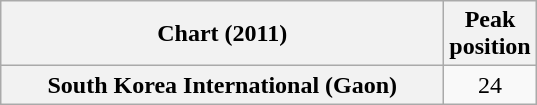<table class="wikitable plainrowheaders sortable" style="text-align:center">
<tr>
<th scope="col" style="width:18em;">Chart (2011)</th>
<th scope="col">Peak<br>position</th>
</tr>
<tr>
<th scope="row">South Korea International (Gaon)</th>
<td>24</td>
</tr>
</table>
